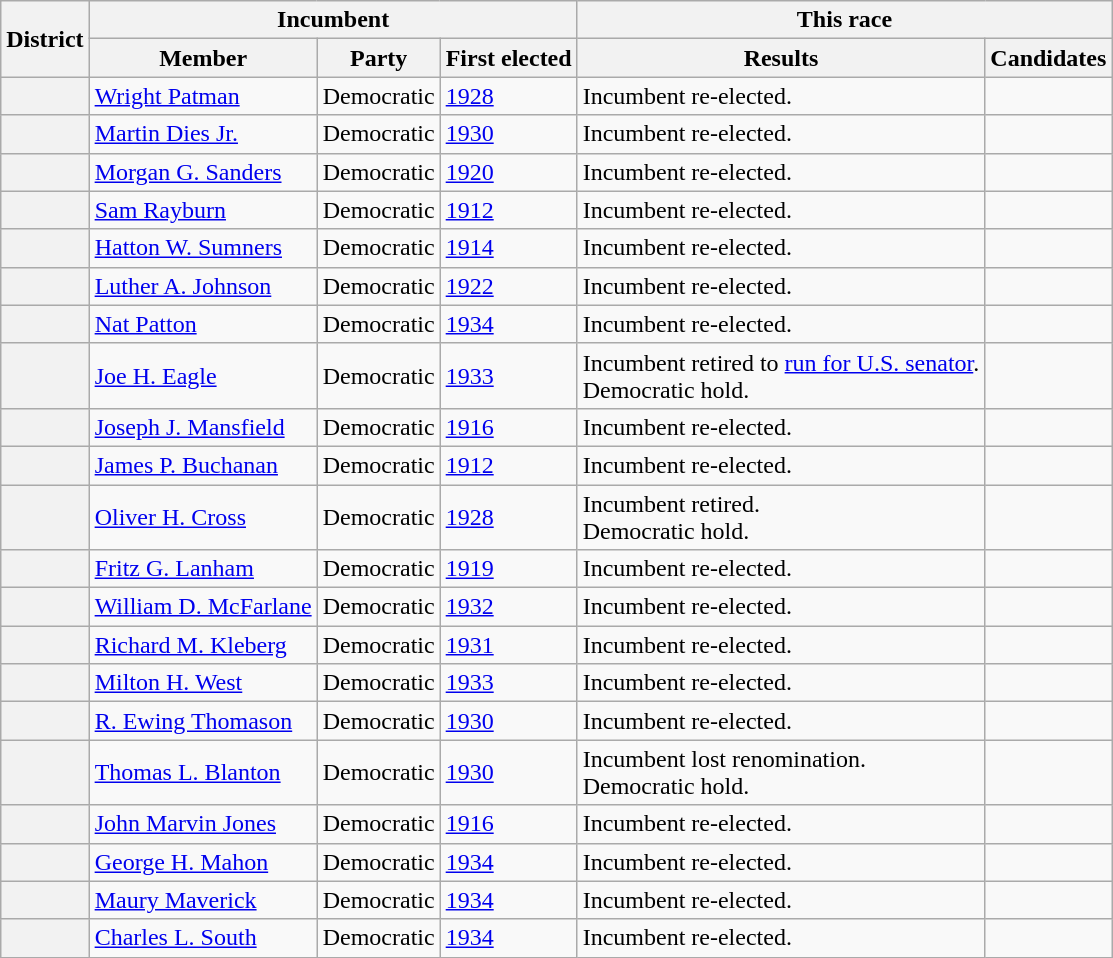<table class=wikitable>
<tr>
<th rowspan=2>District</th>
<th colspan=3>Incumbent</th>
<th colspan=2>This race</th>
</tr>
<tr>
<th>Member</th>
<th>Party</th>
<th>First elected</th>
<th>Results</th>
<th>Candidates</th>
</tr>
<tr>
<th></th>
<td><a href='#'>Wright Patman</a></td>
<td>Democratic</td>
<td><a href='#'>1928</a></td>
<td>Incumbent re-elected.</td>
<td nowrap></td>
</tr>
<tr>
<th></th>
<td><a href='#'>Martin Dies Jr.</a></td>
<td>Democratic</td>
<td><a href='#'>1930</a></td>
<td>Incumbent re-elected.</td>
<td nowrap></td>
</tr>
<tr>
<th></th>
<td><a href='#'>Morgan G. Sanders</a></td>
<td>Democratic</td>
<td><a href='#'>1920</a></td>
<td>Incumbent re-elected.</td>
<td nowrap></td>
</tr>
<tr>
<th></th>
<td><a href='#'>Sam Rayburn</a></td>
<td>Democratic</td>
<td><a href='#'>1912</a></td>
<td>Incumbent re-elected.</td>
<td nowrap></td>
</tr>
<tr>
<th></th>
<td><a href='#'>Hatton W. Sumners</a></td>
<td>Democratic</td>
<td><a href='#'>1914</a></td>
<td>Incumbent re-elected.</td>
<td nowrap></td>
</tr>
<tr>
<th></th>
<td><a href='#'>Luther A. Johnson</a></td>
<td>Democratic</td>
<td><a href='#'>1922</a></td>
<td>Incumbent re-elected.</td>
<td nowrap></td>
</tr>
<tr>
<th></th>
<td><a href='#'>Nat Patton</a></td>
<td>Democratic</td>
<td><a href='#'>1934</a></td>
<td>Incumbent re-elected.</td>
<td nowrap></td>
</tr>
<tr>
<th></th>
<td><a href='#'>Joe H. Eagle</a></td>
<td>Democratic</td>
<td><a href='#'>1933 </a></td>
<td>Incumbent retired to <a href='#'>run for U.S. senator</a>.<br>Democratic hold.</td>
<td nowrap></td>
</tr>
<tr>
<th></th>
<td><a href='#'>Joseph J. Mansfield</a></td>
<td>Democratic</td>
<td><a href='#'>1916</a></td>
<td>Incumbent re-elected.</td>
<td nowrap></td>
</tr>
<tr>
<th></th>
<td><a href='#'>James P. Buchanan</a></td>
<td>Democratic</td>
<td><a href='#'>1912</a></td>
<td>Incumbent re-elected.</td>
<td nowrap></td>
</tr>
<tr>
<th></th>
<td><a href='#'>Oliver H. Cross</a></td>
<td>Democratic</td>
<td><a href='#'>1928</a></td>
<td>Incumbent retired.<br>Democratic hold.</td>
<td nowrap></td>
</tr>
<tr>
<th></th>
<td><a href='#'>Fritz G. Lanham</a></td>
<td>Democratic</td>
<td><a href='#'>1919 </a></td>
<td>Incumbent re-elected.</td>
<td nowrap></td>
</tr>
<tr>
<th></th>
<td><a href='#'>William D. McFarlane</a></td>
<td>Democratic</td>
<td><a href='#'>1932</a></td>
<td>Incumbent re-elected.</td>
<td nowrap></td>
</tr>
<tr>
<th></th>
<td><a href='#'>Richard M. Kleberg</a></td>
<td>Democratic</td>
<td><a href='#'>1931 </a></td>
<td>Incumbent re-elected.</td>
<td nowrap></td>
</tr>
<tr>
<th></th>
<td><a href='#'>Milton H. West</a></td>
<td>Democratic</td>
<td><a href='#'>1933 </a></td>
<td>Incumbent re-elected.</td>
<td nowrap></td>
</tr>
<tr>
<th></th>
<td><a href='#'>R. Ewing Thomason</a></td>
<td>Democratic</td>
<td><a href='#'>1930</a></td>
<td>Incumbent re-elected.</td>
<td nowrap></td>
</tr>
<tr>
<th></th>
<td><a href='#'>Thomas L. Blanton</a></td>
<td>Democratic</td>
<td><a href='#'>1930</a></td>
<td>Incumbent lost renomination.<br>Democratic hold.</td>
<td nowrap></td>
</tr>
<tr>
<th></th>
<td><a href='#'>John Marvin Jones</a></td>
<td>Democratic</td>
<td><a href='#'>1916</a></td>
<td>Incumbent re-elected.</td>
<td nowrap></td>
</tr>
<tr>
<th></th>
<td><a href='#'>George H. Mahon</a></td>
<td>Democratic</td>
<td><a href='#'>1934</a></td>
<td>Incumbent re-elected.</td>
<td nowrap></td>
</tr>
<tr>
<th></th>
<td><a href='#'>Maury Maverick</a></td>
<td>Democratic</td>
<td><a href='#'>1934</a></td>
<td>Incumbent re-elected.</td>
<td nowrap></td>
</tr>
<tr>
<th></th>
<td><a href='#'>Charles L. South</a></td>
<td>Democratic</td>
<td><a href='#'>1934</a></td>
<td>Incumbent re-elected.</td>
<td nowrap></td>
</tr>
</table>
